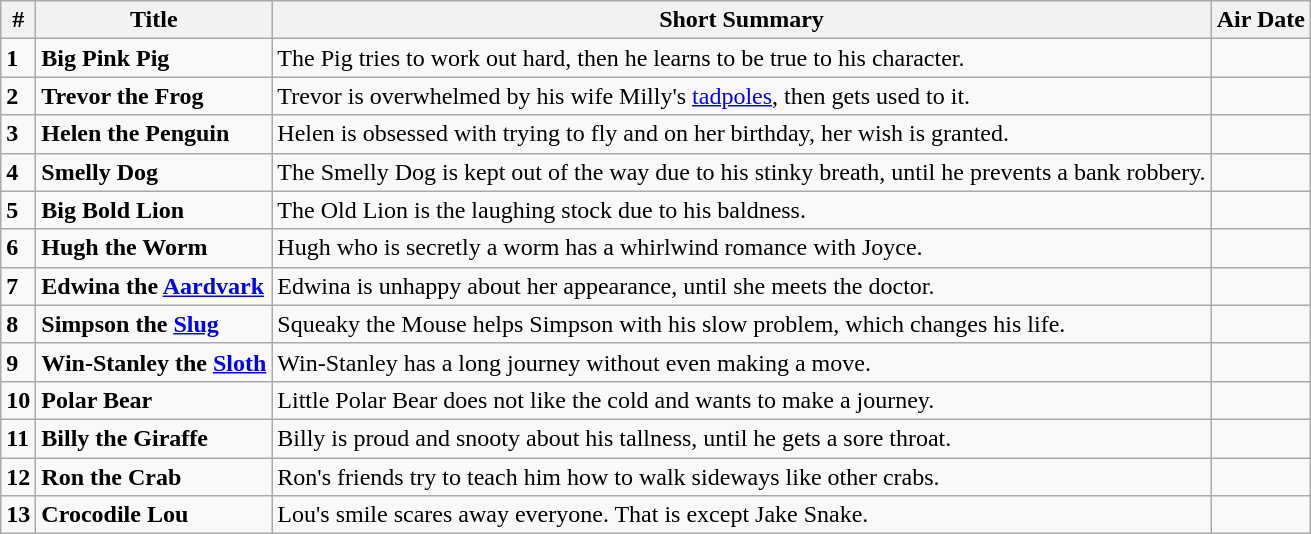<table class="wikitable">
<tr>
<th><strong>#</strong></th>
<th><strong>Title</strong></th>
<th><strong>Short Summary</strong></th>
<th><strong>Air Date</strong></th>
</tr>
<tr>
<td><strong>1</strong></td>
<td><strong>Big Pink Pig</strong></td>
<td>The Pig tries to work out hard, then he learns to be true to his character.</td>
<td></td>
</tr>
<tr>
<td><strong>2</strong></td>
<td><strong>Trevor the Frog</strong></td>
<td>Trevor is overwhelmed by his wife Milly's <a href='#'>tadpoles</a>, then gets used to it.</td>
<td></td>
</tr>
<tr>
<td><strong>3</strong></td>
<td><strong>Helen the Penguin</strong></td>
<td>Helen is obsessed with trying to fly and on her birthday, her wish is granted.</td>
<td></td>
</tr>
<tr>
<td><strong>4</strong></td>
<td><strong>Smelly Dog</strong></td>
<td>The Smelly Dog is kept out of the way due to his stinky breath, until he prevents a bank robbery.</td>
<td></td>
</tr>
<tr>
<td><strong>5</strong></td>
<td><strong>Big Bold Lion</strong></td>
<td>The Old Lion is the laughing stock due to his baldness.</td>
<td></td>
</tr>
<tr>
<td><strong>6</strong></td>
<td><strong>Hugh the Worm</strong></td>
<td>Hugh who is secretly a worm has a whirlwind romance with Joyce.</td>
<td></td>
</tr>
<tr>
<td><strong>7</strong></td>
<td><strong>Edwina the <a href='#'>Aardvark</a></strong></td>
<td>Edwina is unhappy about her appearance, until she meets the doctor.</td>
<td></td>
</tr>
<tr>
<td><strong>8</strong></td>
<td><strong>Simpson the <a href='#'>Slug</a></strong></td>
<td>Squeaky the Mouse helps Simpson with his slow problem, which changes his life.</td>
<td></td>
</tr>
<tr>
<td><strong>9</strong></td>
<td><strong>Win-Stanley the <a href='#'>Sloth</a></strong></td>
<td>Win-Stanley has a long journey without even making a move.</td>
<td></td>
</tr>
<tr>
<td><strong>10</strong></td>
<td><strong>Polar Bear</strong></td>
<td>Little Polar Bear does not like the cold and wants to make a journey.</td>
<td></td>
</tr>
<tr>
<td><strong>11</strong></td>
<td><strong>Billy the Giraffe</strong></td>
<td>Billy is proud and snooty about his tallness, until he gets a sore throat.</td>
<td></td>
</tr>
<tr>
<td><strong>12</strong></td>
<td><strong>Ron the Crab</strong></td>
<td>Ron's friends try to teach him how to walk sideways like other crabs.</td>
<td></td>
</tr>
<tr>
<td><strong>13</strong></td>
<td><strong>Crocodile Lou</strong></td>
<td>Lou's smile scares away everyone. That is except Jake Snake.</td>
<td></td>
</tr>
</table>
